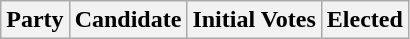<table class="wikitable">
<tr>
<th colspan="2">Party</th>
<th>Candidate</th>
<th>Initial Votes</th>
<th>Elected<br>


</th>
</tr>
</table>
